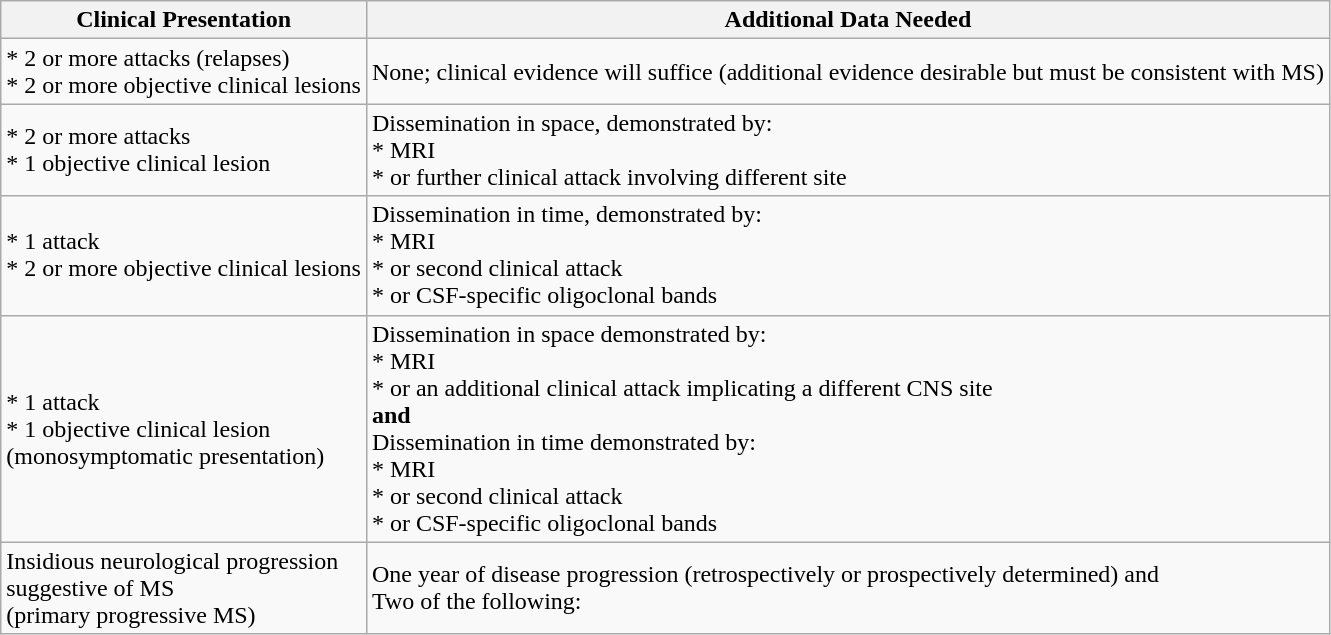<table class="wikitable">
<tr>
<th>Clinical Presentation</th>
<th>Additional Data Needed</th>
</tr>
<tr>
<td>* 2 or more attacks (relapses) <br>   * 2 or more objective clinical lesions</td>
<td>None; clinical evidence will suffice (additional evidence desirable but must be consistent with MS)</td>
</tr>
<tr>
<td>* 2 or more attacks <br> * 1 objective clinical lesion</td>
<td>Dissemination in space, demonstrated by: <br>  * MRI <br>  * or further clinical attack involving different site</td>
</tr>
<tr>
<td>* 1 attack <br> * 2 or more objective clinical lesions</td>
<td>Dissemination in time, demonstrated by:<br>  * MRI <br>  * or second clinical attack <br>  * or CSF-specific oligoclonal bands</td>
</tr>
<tr>
<td>* 1 attack <br> * 1 objective clinical lesion <br>(monosymptomatic presentation)</td>
<td>Dissemination in space demonstrated by: <br>    * MRI <br> * or an additional clinical attack implicating a different CNS site <br><strong>and</strong><br>Dissemination in time demonstrated by:<br>    * MRI<br>  * or second clinical attack <br>  * or CSF-specific oligoclonal bands</td>
</tr>
<tr>
<td>Insidious neurological progression<br> suggestive of MS<br> (primary progressive MS)</td>
<td>One year of disease progression (retrospectively or prospectively determined) and<br>Two of the following:</td>
</tr>
</table>
